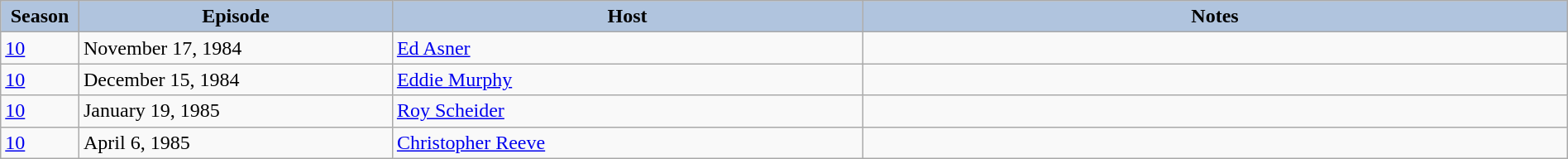<table class="wikitable" style="width:100%;">
<tr>
<th style="background:#B0C4DE;" width="5%">Season</th>
<th style="background:#B0C4DE;" width="20%">Episode</th>
<th style="background:#B0C4DE;" width="30%">Host</th>
<th style="background:#B0C4DE;" width="45%">Notes</th>
</tr>
<tr>
<td><a href='#'>10</a></td>
<td>November 17, 1984</td>
<td><a href='#'>Ed Asner</a></td>
<td></td>
</tr>
<tr>
<td><a href='#'>10</a></td>
<td>December 15, 1984</td>
<td><a href='#'>Eddie Murphy</a></td>
<td></td>
</tr>
<tr>
<td><a href='#'>10</a></td>
<td>January 19, 1985</td>
<td><a href='#'>Roy Scheider</a></td>
<td></td>
</tr>
<tr>
<td><a href='#'>10</a></td>
<td>April 6, 1985</td>
<td><a href='#'>Christopher Reeve</a></td>
<td></td>
</tr>
</table>
